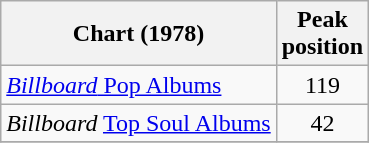<table class="wikitable">
<tr>
<th>Chart (1978)</th>
<th>Peak<br>position</th>
</tr>
<tr>
<td><a href='#'><em>Billboard</em> Pop Albums</a></td>
<td align=center>119</td>
</tr>
<tr>
<td><em>Billboard</em> <a href='#'>Top Soul Albums</a></td>
<td align=center>42</td>
</tr>
<tr>
</tr>
</table>
